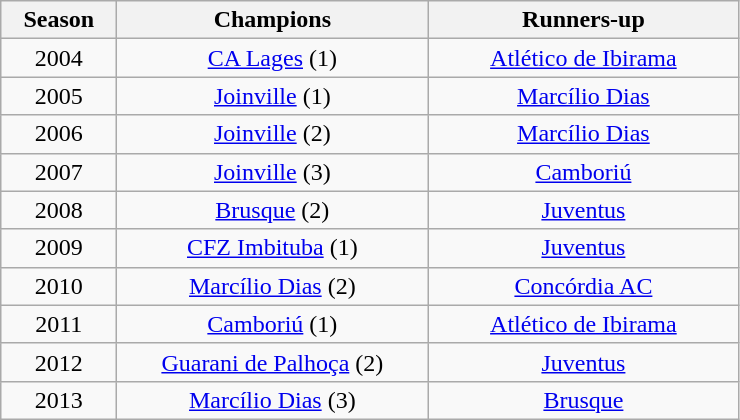<table class="wikitable" style="text-align:center; margin-left:1em;">
<tr>
<th style="width:70px">Season</th>
<th style="width:200px">Champions</th>
<th style="width:200px">Runners-up</th>
</tr>
<tr>
<td>2004</td>
<td><a href='#'>CA Lages</a> (1)</td>
<td><a href='#'>Atlético de Ibirama</a></td>
</tr>
<tr>
<td>2005</td>
<td><a href='#'>Joinville</a> (1)</td>
<td><a href='#'>Marcílio Dias</a></td>
</tr>
<tr>
<td>2006</td>
<td><a href='#'>Joinville</a> (2)</td>
<td><a href='#'>Marcílio Dias</a></td>
</tr>
<tr>
<td>2007</td>
<td><a href='#'>Joinville</a> (3)</td>
<td><a href='#'>Camboriú</a></td>
</tr>
<tr>
<td>2008</td>
<td><a href='#'>Brusque</a> (2)</td>
<td><a href='#'>Juventus</a></td>
</tr>
<tr>
<td>2009</td>
<td><a href='#'>CFZ Imbituba</a> (1)</td>
<td><a href='#'>Juventus</a></td>
</tr>
<tr>
<td>2010</td>
<td><a href='#'>Marcílio Dias</a> (2)</td>
<td><a href='#'>Concórdia AC</a></td>
</tr>
<tr>
<td>2011</td>
<td><a href='#'>Camboriú</a> (1)</td>
<td><a href='#'>Atlético de Ibirama</a></td>
</tr>
<tr>
<td>2012</td>
<td><a href='#'>Guarani de Palhoça</a> (2)</td>
<td><a href='#'>Juventus</a></td>
</tr>
<tr>
<td>2013</td>
<td><a href='#'>Marcílio Dias</a> (3)</td>
<td><a href='#'>Brusque</a></td>
</tr>
</table>
